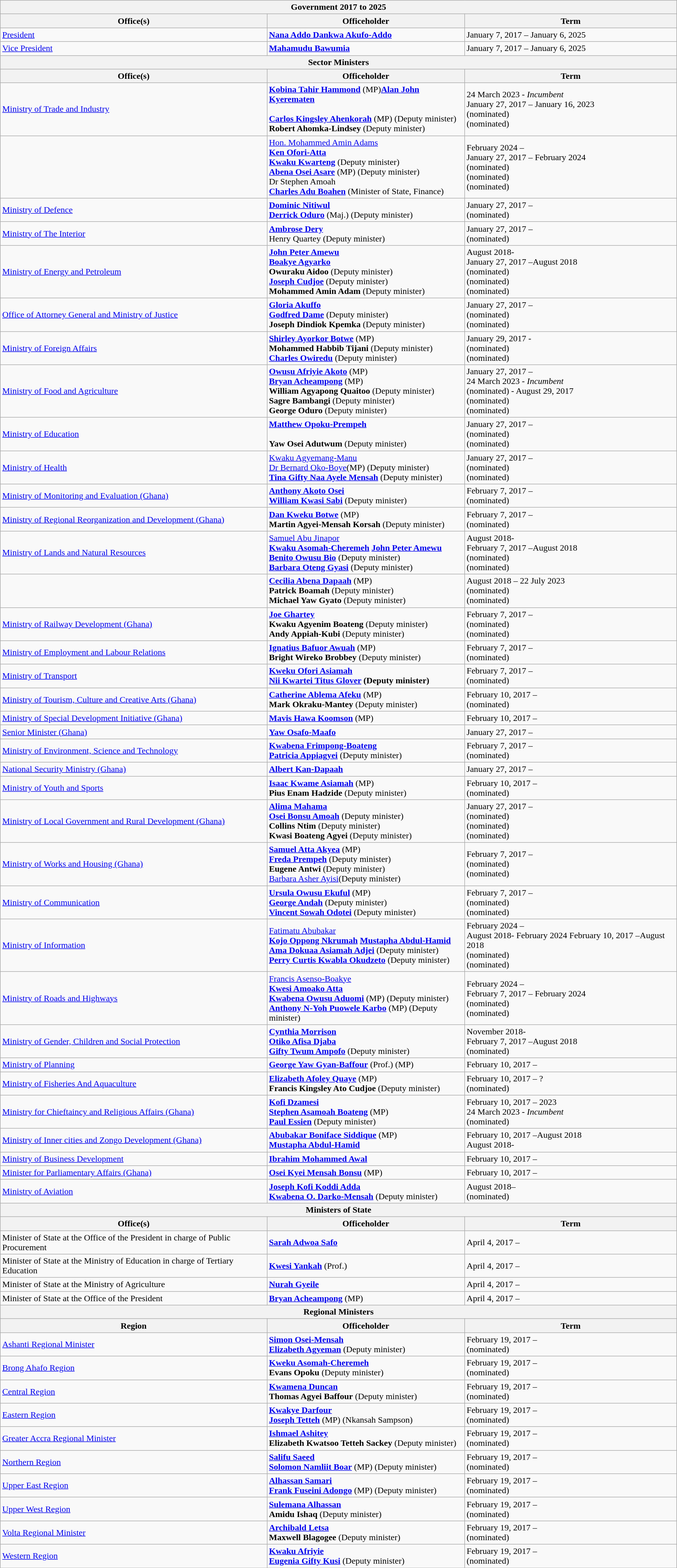<table class="wikitable sortable mw-collapsible">
<tr>
<th colspan=3 bgcolor=ccccff>Government 2017 to 2025</th>
</tr>
<tr>
<th>Office(s)</th>
<th>Officeholder</th>
<th>Term</th>
</tr>
<tr>
<td><a href='#'>President</a></td>
<td><strong><a href='#'>Nana Addo Dankwa Akufo-Addo</a></strong></td>
<td>January 7, 2017 – January 6, 2025 </td>
</tr>
<tr>
<td><a href='#'>Vice President</a></td>
<td><strong><a href='#'>Mahamudu Bawumia</a></strong></td>
<td>January 7, 2017 – January 6, 2025</td>
</tr>
<tr>
<th colspan=3 bgcolor=ccccff>Sector Ministers</th>
</tr>
<tr>
<th>Office(s)</th>
<th>Officeholder</th>
<th>Term<br></th>
</tr>
<tr>
<td><a href='#'>Ministry of Trade and Industry</a></td>
<td><strong><a href='#'>Kobina Tahir Hammond</a></strong> (MP)<strong><a href='#'>Alan John Kyerematen</a></strong><br><br><strong><a href='#'>Carlos Kingsley Ahenkorah</a></strong> (MP) (Deputy minister)<br><strong>Robert Ahomka-Lindsey</strong> (Deputy minister)</td>
<td>24 March 2023 - <em>Incumbent</em><br>January 27, 2017 – January 16, 2023<br>(nominated)<br>(nominated)</td>
</tr>
<tr>
<td></td>
<td><a href='#'>Hon. Mohammed Amin Adams</a><br><strong><a href='#'>Ken Ofori-Atta</a></strong><br><strong><a href='#'>Kwaku Kwarteng</a></strong> (Deputy minister)<br><strong><a href='#'>Abena Osei Asare</a></strong> (MP) (Deputy minister)<br>Dr Stephen Amoah<br><strong><a href='#'>Charles Adu Boahen</a></strong> (Minister of State, Finance)</td>
<td>February 2024 –<br>January 27, 2017 – February 2024<br>(nominated)<br>(nominated)<br>(nominated)</td>
</tr>
<tr>
<td><a href='#'>Ministry of Defence</a></td>
<td><strong><a href='#'>Dominic Nitiwul</a></strong><br><strong><a href='#'>Derrick Oduro</a></strong> (Maj.) (Deputy minister)</td>
<td>January 27, 2017 –<br>(nominated)</td>
</tr>
<tr>
<td><a href='#'>Ministry of The Interior</a></td>
<td><strong><a href='#'>Ambrose Dery</a></strong><br>Henry Quartey (Deputy minister)</td>
<td>January 27, 2017 –<br>(nominated)</td>
</tr>
<tr>
<td><a href='#'>Ministry of Energy and Petroleum</a></td>
<td><strong><a href='#'>John Peter Amewu</a></strong><br><strong><a href='#'>Boakye Agyarko</a></strong> <br><strong>Owuraku Aidoo</strong> (Deputy minister)<br><strong><a href='#'>Joseph Cudjoe</a></strong> (Deputy minister)<br><strong>Mohammed Amin Adam</strong> (Deputy minister)</td>
<td>August 2018-<br>January 27, 2017 –August 2018<br>(nominated)<br>(nominated)<br>(nominated)</td>
</tr>
<tr>
<td><a href='#'>Office of Attorney General and Ministry of Justice</a></td>
<td><strong><a href='#'>Gloria Akuffo</a></strong><br><strong><a href='#'>Godfred Dame</a></strong> (Deputy minister)<br><strong>Joseph Dindiok Kpemka</strong> (Deputy minister)</td>
<td>January 27, 2017 –<br>(nominated)<br>(nominated)</td>
</tr>
<tr>
<td><a href='#'>Ministry of Foreign Affairs</a></td>
<td><strong><a href='#'>Shirley Ayorkor Botwe</a></strong> (MP)<br><strong>Mohammed Habbib Tijani</strong> (Deputy minister)<br><strong><a href='#'>Charles Owiredu</a></strong> (Deputy minister)</td>
<td>January 29, 2017 -<br>(nominated)<br>(nominated)</td>
</tr>
<tr>
<td><a href='#'>Ministry of Food and Agriculture</a></td>
<td><strong><a href='#'>Owusu Afriyie Akoto</a></strong> (MP)<br><strong><a href='#'>Bryan Acheampong</a></strong> (MP)<br><strong>William Agyapong Quaitoo</strong> (Deputy minister)<br><strong>Sagre Bambangi</strong> (Deputy minister)<br><strong>George Oduro</strong> (Deputy minister)</td>
<td>January 27, 2017 –<br>24 March 2023 - <em>Incumbent</em><br>(nominated) - August 29, 2017<br>(nominated)<br>(nominated)</td>
</tr>
<tr>
<td><a href='#'>Ministry of Education</a></td>
<td><strong><a href='#'>Matthew Opoku-Prempeh</a></strong><br><strong><br>Yaw Osei Adutwum</strong> (Deputy minister)</td>
<td>January 27, 2017 –<br>(nominated)<br>(nominated)</td>
</tr>
<tr>
<td><a href='#'>Ministry of Health</a></td>
<td><a href='#'>Kwaku Agyemang-Manu</a><br><a href='#'>Dr Bernard Oko-Boye</a>(MP) (Deputy minister)<br><strong><a href='#'>Tina Gifty Naa Ayele Mensah</a></strong> (Deputy minister)</td>
<td>January 27, 2017 –<br>(nominated)<br>(nominated)</td>
</tr>
<tr>
<td><a href='#'>Ministry of Monitoring and Evaluation (Ghana)</a></td>
<td><strong><a href='#'>Anthony Akoto Osei</a></strong> <br><strong><a href='#'>William Kwasi Sabi</a></strong> (Deputy minister)</td>
<td>February 7, 2017 –<br>(nominated)</td>
</tr>
<tr>
<td><a href='#'>Ministry of Regional Reorganization and Development (Ghana)</a></td>
<td><strong><a href='#'>Dan Kweku Botwe</a></strong> (MP)<br><strong>Martin Agyei-Mensah Korsah</strong> (Deputy minister)</td>
<td>February 7, 2017 –<br>(nominated)</td>
</tr>
<tr>
<td><a href='#'>Ministry of Lands and Natural Resources</a></td>
<td><a href='#'>Samuel Abu Jinapor</a><br><a href='#'><strong>Kwaku Asomah-Cheremeh</strong></a>
<strong><a href='#'>John Peter Amewu</a></strong><br><strong><a href='#'>Benito Owusu Bio</a></strong> (Deputy minister)<br><strong><a href='#'>Barbara Oteng Gyasi</a></strong> (Deputy minister)</td>
<td>August 2018-<br>February 7, 2017 –August 2018<br>(nominated)<br>(nominated)</td>
</tr>
<tr>
<td></td>
<td><strong><a href='#'>Cecilia Abena Dapaah</a></strong> (MP)<br><strong>Patrick Boamah</strong> (Deputy minister)<br><strong>Michael Yaw Gyato</strong> (Deputy minister)</td>
<td>August 2018 – 22 July 2023<br>(nominated)<br>(nominated)</td>
</tr>
<tr>
<td><a href='#'>Ministry of Railway Development (Ghana)</a></td>
<td><strong><a href='#'>Joe Ghartey</a></strong><br><strong>Kwaku Agyenim Boateng</strong> (Deputy minister)<br><strong>Andy Appiah-Kubi</strong> (Deputy minister)</td>
<td>February 7, 2017 –<br>(nominated)<br>(nominated)</td>
</tr>
<tr>
<td><a href='#'>Ministry of Employment and Labour Relations</a></td>
<td><strong><a href='#'>Ignatius Bafuor Awuah</a></strong> (MP)<br><strong>Bright Wireko Brobbey</strong> (Deputy minister)</td>
<td>February 7, 2017 –<br>(nominated)</td>
</tr>
<tr>
<td><a href='#'>Ministry of Transport</a></td>
<td><a href='#'><strong>Kweku Ofori Asiamah</strong></a><strong></strong><strong><br><a href='#'>Nii Kwartei Titus Glover</a> (Deputy minister)</strong></td>
<td>February 7, 2017 –<br>(nominated)</td>
</tr>
<tr>
<td><a href='#'>Ministry of Tourism, Culture and Creative Arts (Ghana)</a></td>
<td><strong><a href='#'>Catherine Ablema Afeku</a></strong> (MP)<br><strong>Mark Okraku-Mantey</strong> (Deputy minister)</td>
<td>February 10, 2017 –<br>(nominated)</td>
</tr>
<tr>
<td><a href='#'>Ministry of Special Development Initiative (Ghana)</a></td>
<td><strong><a href='#'>Mavis Hawa Koomson</a></strong> (MP)</td>
<td>February 10, 2017 –</td>
</tr>
<tr>
<td><a href='#'>Senior Minister (Ghana)</a></td>
<td><strong><a href='#'>Yaw Osafo-Maafo</a></strong></td>
<td>January 27, 2017 –</td>
</tr>
<tr>
<td><a href='#'>Ministry of Environment, Science and Technology</a></td>
<td><strong><a href='#'>Kwabena Frimpong-Boateng</a></strong><br><strong><a href='#'>Patricia Appiagyei</a></strong> (Deputy minister)</td>
<td>February 7, 2017 –<br>(nominated)</td>
</tr>
<tr>
<td><a href='#'>National Security Ministry (Ghana)</a></td>
<td><strong><a href='#'>Albert Kan-Dapaah</a></strong></td>
<td>January 27, 2017 –</td>
</tr>
<tr>
<td><a href='#'>Ministry of Youth and Sports</a></td>
<td><strong><a href='#'>Isaac Kwame Asiamah</a></strong> (MP)<br><strong>Pius Enam Hadzide</strong> (Deputy minister)</td>
<td>February 10, 2017 –<br>(nominated)</td>
</tr>
<tr>
<td><a href='#'>Ministry of Local Government and Rural Development (Ghana)</a></td>
<td><strong><a href='#'>Alima Mahama</a></strong><br><strong><a href='#'>Osei Bonsu Amoah</a></strong> (Deputy minister)<br><strong>Collins Ntim</strong> (Deputy minister)<br><strong>Kwasi Boateng Agyei</strong> (Deputy minister)</td>
<td>January 27, 2017 –<br>(nominated)<br>(nominated)<br>(nominated)</td>
</tr>
<tr>
<td><a href='#'>Ministry of Works and Housing (Ghana)</a></td>
<td><strong><a href='#'>Samuel Atta Akyea</a></strong> (MP)<br><strong><a href='#'>Freda Prempeh</a></strong> (Deputy minister)<br><strong>Eugene Antwi</strong> (Deputy minister)<br><a href='#'>Barbara Asher Ayisi</a>(Deputy minister)</td>
<td>February 7, 2017 –<br>(nominated)<br>(nominated)</td>
</tr>
<tr>
<td><a href='#'>Ministry of Communication</a></td>
<td><strong><a href='#'>Ursula Owusu Ekuful</a></strong> (MP)<br><strong><a href='#'>George Andah</a></strong> (Deputy minister)<br> <strong><a href='#'>Vincent Sowah Odotei</a></strong> (Deputy minister)</td>
<td>February 7, 2017 –<br>(nominated)<br>(nominated)</td>
</tr>
<tr>
<td><a href='#'>Ministry of Information</a></td>
<td><a href='#'>Fatimatu Abubakar</a><br><strong><a href='#'>Kojo Oppong Nkrumah</a></strong>
<strong><a href='#'>Mustapha Abdul-Hamid</a></strong><br><strong><a href='#'>Ama Dokuaa Asiamah Adjei</a></strong> (Deputy minister)<br><strong><a href='#'>Perry Curtis Kwabla Okudzeto</a></strong> (Deputy minister)</td>
<td>February 2024 –<br>August 2018- February 2024
February 10, 2017 –August 2018<br>(nominated)<br>(nominated)<br></td>
</tr>
<tr>
<td><a href='#'>Ministry of Roads and Highways</a></td>
<td><a href='#'>Francis Asenso-Boakye</a><br><strong><a href='#'>Kwesi Amoako Atta</a></strong><br><strong><a href='#'>Kwabena Owusu Aduomi</a></strong> (MP) (Deputy minister)<br><strong><a href='#'>Anthony N-Yoh Puowele Karbo</a></strong> (MP) (Deputy minister)</td>
<td>February 2024 –<br>February 7, 2017 – February 2024<br>(nominated)<br>(nominated)</td>
</tr>
<tr>
<td><a href='#'>Ministry of Gender, Children and Social Protection</a></td>
<td><strong><a href='#'>Cynthia Morrison</a></strong><br><strong><a href='#'>Otiko Afisa Djaba</a></strong><br><strong><a href='#'>Gifty Twum Ampofo</a></strong> (Deputy minister)</td>
<td>November 2018-<br>February 7, 2017 –August 2018<br>(nominated)</td>
</tr>
<tr>
<td><a href='#'>Ministry of Planning</a></td>
<td><strong><a href='#'>George Yaw Gyan-Baffour</a></strong> (Prof.) (MP)</td>
<td>February 10, 2017 –</td>
</tr>
<tr>
<td><a href='#'>Ministry of Fisheries And Aquaculture</a></td>
<td><strong><a href='#'>Elizabeth Afoley Quaye</a></strong> (MP)<br><strong>Francis Kingsley Ato Cudjoe</strong> (Deputy minister)</td>
<td>February 10, 2017 – ?<br>(nominated)</td>
</tr>
<tr>
<td><a href='#'>Ministry for Chieftaincy and Religious Affairs (Ghana)</a></td>
<td><strong><a href='#'>Kofi Dzamesi</a></strong><br><strong><a href='#'>Stephen Asamoah Boateng</a></strong> (MP)<br><strong><a href='#'>Paul Essien</a></strong> (Deputy minister)</td>
<td>February 10, 2017 – 2023<br>24 March 2023 - <em>Incumbent</em><br>(nominated)</td>
</tr>
<tr>
<td><a href='#'>Ministry of Inner cities and Zongo Development (Ghana)</a></td>
<td><strong><a href='#'>Abubakar Boniface Siddique</a></strong> (MP)<br><strong><a href='#'>Mustapha Abdul-Hamid</a></strong></td>
<td>February 10, 2017 –August 2018<br>August 2018-</td>
</tr>
<tr>
<td><a href='#'>Ministry of Business Development</a></td>
<td><strong><a href='#'>Ibrahim Mohammed Awal</a></strong></td>
<td>February 10, 2017 –</td>
</tr>
<tr Afua Asabea Asare - Special Advisor>
<td><a href='#'>Minister for Parliamentary Affairs (Ghana)</a></td>
<td><strong><a href='#'>Osei Kyei Mensah Bonsu</a></strong> (MP)</td>
<td>February 10, 2017 –</td>
</tr>
<tr>
<td><a href='#'>Ministry of Aviation</a></td>
<td><strong><a href='#'>Joseph Kofi Koddi Adda</a></strong><br><strong><a href='#'>Kwabena O. Darko-Mensah</a></strong> (Deputy minister)</td>
<td>August 2018–<br>(nominated)</td>
</tr>
<tr>
<th colspan=3 bgcolor=ccccff>Ministers of State</th>
</tr>
<tr>
<th>Office(s)</th>
<th>Officeholder</th>
<th>Term</th>
</tr>
<tr>
<td>Minister of State at the Office of the President in charge of Public Procurement</td>
<td><strong><a href='#'>Sarah Adwoa Safo</a></strong></td>
<td>April 4, 2017 –</td>
</tr>
<tr>
<td>Minister of State at the Ministry of Education in charge of Tertiary Education</td>
<td><strong><a href='#'>Kwesi Yankah</a></strong> (Prof.)</td>
<td>April 4, 2017 –</td>
</tr>
<tr>
<td>Minister of State at the Ministry of Agriculture</td>
<td><strong><a href='#'>Nurah Gyeile</a></strong></td>
<td>April 4, 2017 –</td>
</tr>
<tr>
<td>Minister of State at the Office of the President</td>
<td><strong><a href='#'>Bryan Acheampong</a></strong> (MP)</td>
<td>April 4, 2017 –</td>
</tr>
<tr>
<th colspan=3 bgcolor=ccccff>Regional Ministers</th>
</tr>
<tr>
<th>Region</th>
<th>Officeholder</th>
<th>Term</th>
</tr>
<tr>
<td><a href='#'>Ashanti Regional Minister</a></td>
<td><strong><a href='#'>Simon Osei-Mensah</a></strong><br><strong><a href='#'>Elizabeth Agyeman</a></strong> (Deputy minister)</td>
<td>February 19, 2017 –<br>(nominated)</td>
</tr>
<tr>
<td><a href='#'>Brong Ahafo Region</a></td>
<td><strong><a href='#'>Kweku Asomah-Cheremeh</a></strong><br><strong>Evans Opoku</strong> (Deputy minister)</td>
<td>February 19, 2017 –<br>(nominated)</td>
</tr>
<tr>
<td><a href='#'>Central Region</a></td>
<td><strong><a href='#'>Kwamena Duncan</a></strong><br><strong>Thomas Agyei Baffour</strong> (Deputy minister)</td>
<td>February 19, 2017 –<br>(nominated)</td>
</tr>
<tr>
<td><a href='#'>Eastern Region</a></td>
<td><strong><a href='#'>Kwakye Darfour</a></strong><br><strong><a href='#'>Joseph Tetteh</a></strong> (MP) (Nkansah Sampson)</td>
<td>February 19, 2017 –<br>(nominated)</td>
</tr>
<tr>
<td><a href='#'>Greater Accra Regional Minister</a></td>
<td><strong><a href='#'>Ishmael Ashitey</a></strong><br><strong>Elizabeth Kwatsoo Tetteh Sackey</strong> (Deputy minister)</td>
<td>February 19, 2017 –<br>(nominated)</td>
</tr>
<tr>
<td><a href='#'>Northern Region</a></td>
<td><strong><a href='#'>Salifu Saeed</a></strong><br><strong><a href='#'>Solomon Namliit Boar</a></strong> (MP) (Deputy minister)</td>
<td>February 19, 2017 –<br>(nominated)</td>
</tr>
<tr>
<td><a href='#'>Upper East Region</a></td>
<td><strong><a href='#'>Alhassan Samari</a></strong><br><strong><a href='#'>Frank Fuseini Adongo</a></strong> (MP) (Deputy minister)</td>
<td>February 19, 2017 –<br>(nominated)</td>
</tr>
<tr>
<td><a href='#'>Upper West Region</a></td>
<td><strong><a href='#'>Sulemana Alhassan</a></strong><br><strong>Amidu Ishaq</strong> (Deputy minister)</td>
<td>February 19, 2017 –<br>(nominated)</td>
</tr>
<tr>
<td><a href='#'>Volta Regional Minister</a></td>
<td><strong><a href='#'>Archibald Letsa</a></strong><br><strong>Maxwell Blagogee</strong> (Deputy minister)</td>
<td>February 19, 2017 –<br>(nominated)</td>
</tr>
<tr>
<td><a href='#'>Western Region</a></td>
<td><strong><a href='#'>Kwaku Afriyie</a></strong><br><strong><a href='#'>Eugenia Gifty Kusi</a></strong> (Deputy minister)</td>
<td>February 19, 2017 –<br>(nominated)</td>
</tr>
<tr>
</tr>
</table>
